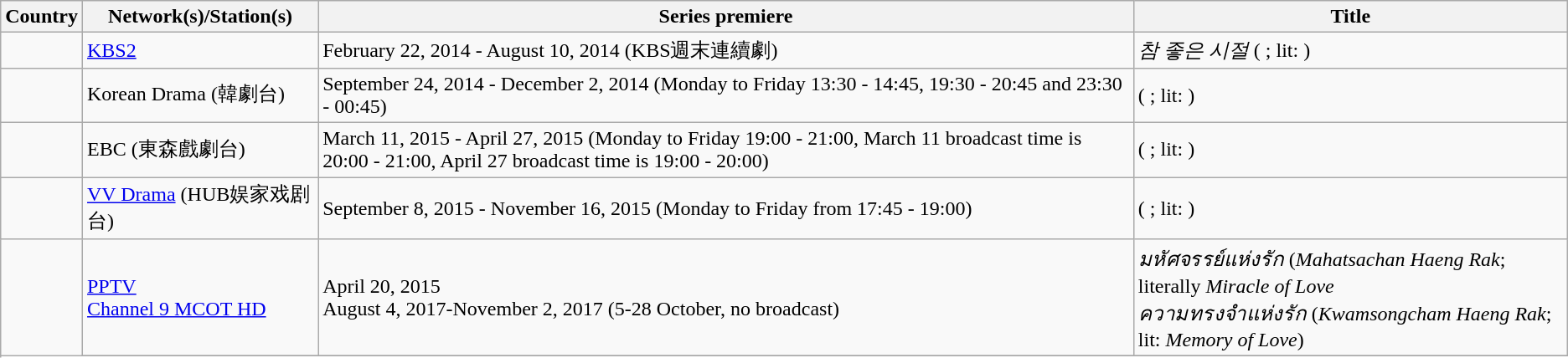<table class="sortable wikitable">
<tr>
<th>Country</th>
<th>Network(s)/Station(s)</th>
<th>Series premiere</th>
<th>Title</th>
</tr>
<tr>
<td></td>
<td><a href='#'>KBS2</a></td>
<td>February 22, 2014 - August 10, 2014 (KBS週末連續劇)</td>
<td><em>참 좋은 시절</em> (<em> </em>; lit: <em> </em>)</td>
</tr>
<tr>
<td></td>
<td>Korean Drama (韓劇台)</td>
<td>September 24, 2014 - December 2, 2014 (Monday to Friday 13:30 - 14:45, 19:30 - 20:45 and 23:30 - 00:45)</td>
<td><em> </em> (<em> </em>; lit: <em> </em>)</td>
</tr>
<tr>
<td></td>
<td>EBC (東森戲劇台)</td>
<td>March 11, 2015 - April 27, 2015 (Monday to Friday 19:00 - 21:00, March 11 broadcast time is 20:00 - 21:00, April 27 broadcast time is 19:00 - 20:00)</td>
<td><em> </em> (<em> </em>; lit: <em> </em>)</td>
</tr>
<tr>
<td></td>
<td><a href='#'>VV Drama</a> (HUB娱家戏剧台)</td>
<td>September 8, 2015 - November 16, 2015 (Monday to Friday from 17:45 - 19:00)</td>
<td><em> </em> (<em> </em>; lit: <em> </em>)</td>
</tr>
<tr>
<td rowspan=2></td>
<td><a href='#'>PPTV</a><br><a href='#'>Channel 9 MCOT HD</a></td>
<td>April 20, 2015<br>August 4, 2017-November 2, 2017 (5-28 October, no broadcast)</td>
<td><em>มหัศจรรย์แห่งรัก</em> (<em>Mahatsachan Haeng Rak</em>; literally <em>Miracle of Love</em><br> <em>ความทรงจำแห่งรัก</em> (<em>Kwamsongcham Haeng Rak</em>; lit: <em>Memory of Love</em>)</td>
</tr>
<tr>
</tr>
</table>
